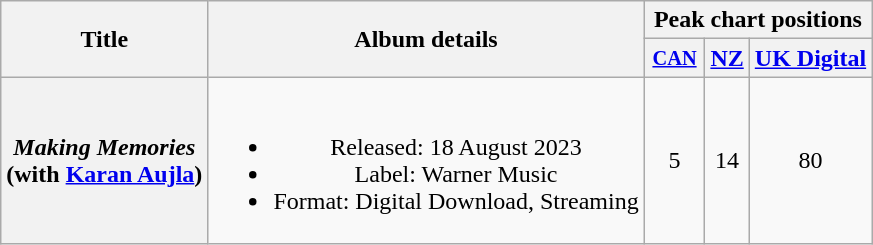<table class="wikitable plainrowheaders" style="text-align:center;">
<tr>
<th rowspan="2" scope="col">Title</th>
<th rowspan="2" scope="col">Album details</th>
<th colspan="3">Peak chart positions</th>
</tr>
<tr>
<th style="width:2.5em; font-size:85%"><a href='#'>CAN</a><br></th>
<th><a href='#'>NZ</a></th>
<th><a href='#'>UK Digital</a></th>
</tr>
<tr>
<th scope="row"><em>Making Memories</em><br><span>(with <a href='#'>Karan Aujla</a>)</span></th>
<td><br><ul><li>Released: 18 August 2023</li><li>Label: Warner Music</li><li>Format: Digital Download, Streaming</li></ul></td>
<td>5</td>
<td>14</td>
<td>80</td>
</tr>
</table>
